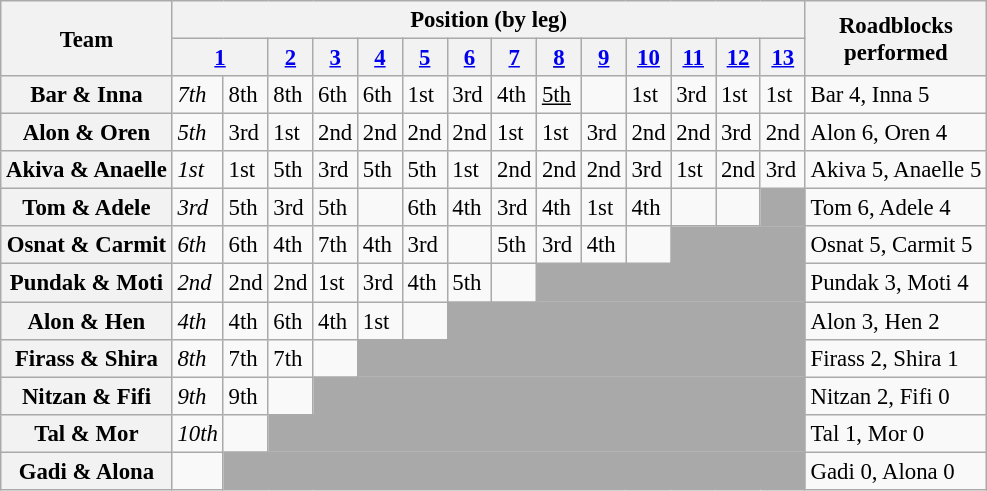<table class=wikitable style="white-space:nowrap; font-size:95%">
<tr>
<th rowspan=2>Team</th>
<th colspan=14>Position (by leg)</th>
<th rowspan=2>Roadblocks<br>performed</th>
</tr>
<tr>
<th colspan="2"><a href='#'>1</a></th>
<th><a href='#'>2</a></th>
<th><a href='#'>3</a></th>
<th><a href='#'>4</a></th>
<th><a href='#'>5</a></th>
<th><a href='#'>6</a></th>
<th><a href='#'>7</a></th>
<th><u><a href='#'>8</a></u></th>
<th><a href='#'>9</a></th>
<th><span></span><a href='#'>10</a><span></span></th>
<th><a href='#'>11</a></th>
<th><a href='#'>12</a></th>
<th><a href='#'>13</a></th>
</tr>
<tr>
<th>Bar & Inna</th>
<td><em>7th</em></td>
<td>8th</td>
<td>8th</td>
<td>6th</td>
<td>6th</td>
<td>1st</td>
<td>3rd</td>
<td>4th</td>
<td><u>5th</u></td>
<td></td>
<td>1st</td>
<td>3rd</td>
<td>1st</td>
<td>1st</td>
<td>Bar 4, Inna 5</td>
</tr>
<tr>
<th>Alon & Oren</th>
<td><em>5th</em></td>
<td>3rd</td>
<td>1st</td>
<td>2nd</td>
<td>2nd</td>
<td>2nd</td>
<td>2nd</td>
<td>1st</td>
<td>1st</td>
<td>3rd</td>
<td>2nd</td>
<td>2nd</td>
<td>3rd</td>
<td>2nd</td>
<td>Alon 6, Oren 4</td>
</tr>
<tr>
<th>Akiva & Anaelle</th>
<td><em>1st</em></td>
<td>1st</td>
<td>5th</td>
<td>3rd</td>
<td>5th</td>
<td>5th</td>
<td>1st</td>
<td>2nd</td>
<td>2nd</td>
<td>2nd</td>
<td>3rd</td>
<td>1st</td>
<td>2nd</td>
<td>3rd</td>
<td>Akiva 5, Anaelle 5</td>
</tr>
<tr>
<th>Tom & Adele</th>
<td><em>3rd</em></td>
<td>5th</td>
<td>3rd</td>
<td>5th</td>
<td></td>
<td>6th</td>
<td>4th</td>
<td>3rd</td>
<td>4th</td>
<td>1st</td>
<td>4th</td>
<td></td>
<td></td>
<td bgcolor=darkgray></td>
<td>Tom 6, Adele 4</td>
</tr>
<tr>
<th>Osnat & Carmit </th>
<td><em>6th</em></td>
<td>6th</td>
<td>4th</td>
<td>7th</td>
<td>4th</td>
<td>3rd</td>
<td></td>
<td>5th</td>
<td>3rd</td>
<td>4th</td>
<td></td>
<td colspan=3 bgcolor=darkgray></td>
<td>Osnat 5, Carmit 5</td>
</tr>
<tr>
<th>Pundak & Moti</th>
<td><em>2nd</em></td>
<td>2nd</td>
<td>2nd</td>
<td>1st</td>
<td>3rd</td>
<td>4th</td>
<td>5th</td>
<td></td>
<td colspan=6 bgcolor=darkgray></td>
<td>Pundak 3, Moti 4</td>
</tr>
<tr>
<th>Alon & Hen</th>
<td><em>4th</em></td>
<td>4th</td>
<td>6th</td>
<td>4th</td>
<td>1st</td>
<td></td>
<td colspan=8 bgcolor=darkgray></td>
<td>Alon 3, Hen 2</td>
</tr>
<tr>
<th>Firass & Shira</th>
<td><em>8th</em></td>
<td>7th</td>
<td>7th</td>
<td></td>
<td colspan=10 bgcolor=darkgray></td>
<td>Firass 2, Shira 1</td>
</tr>
<tr>
<th>Nitzan & Fifi</th>
<td><em>9th</em></td>
<td>9th</td>
<td></td>
<td colspan=11 bgcolor=darkgray></td>
<td>Nitzan 2, Fifi 0</td>
</tr>
<tr>
<th>Tal & Mor</th>
<td><em>10th</em></td>
<td></td>
<td colspan=12 bgcolor=darkgray></td>
<td>Tal 1, Mor 0</td>
</tr>
<tr>
<th>Gadi & Alona</th>
<td><em></em></td>
<td colspan=13 bgcolor=darkgray></td>
<td>Gadi 0, Alona 0</td>
</tr>
</table>
